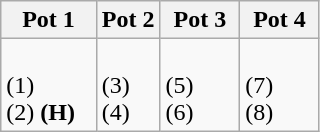<table class="wikitable">
<tr>
<th width=30%>Pot 1</th>
<th width=20%>Pot 2</th>
<th width=25%>Pot 3</th>
<th width=25%>Pot 4</th>
</tr>
<tr>
<td><br> (1) <br>
 (2) <strong>(H)</strong></td>
<td><br> (3) <br>
 (4)</td>
<td><br> (5) <br>
 (6)</td>
<td><br> (7) <br>
 (8)</td>
</tr>
</table>
